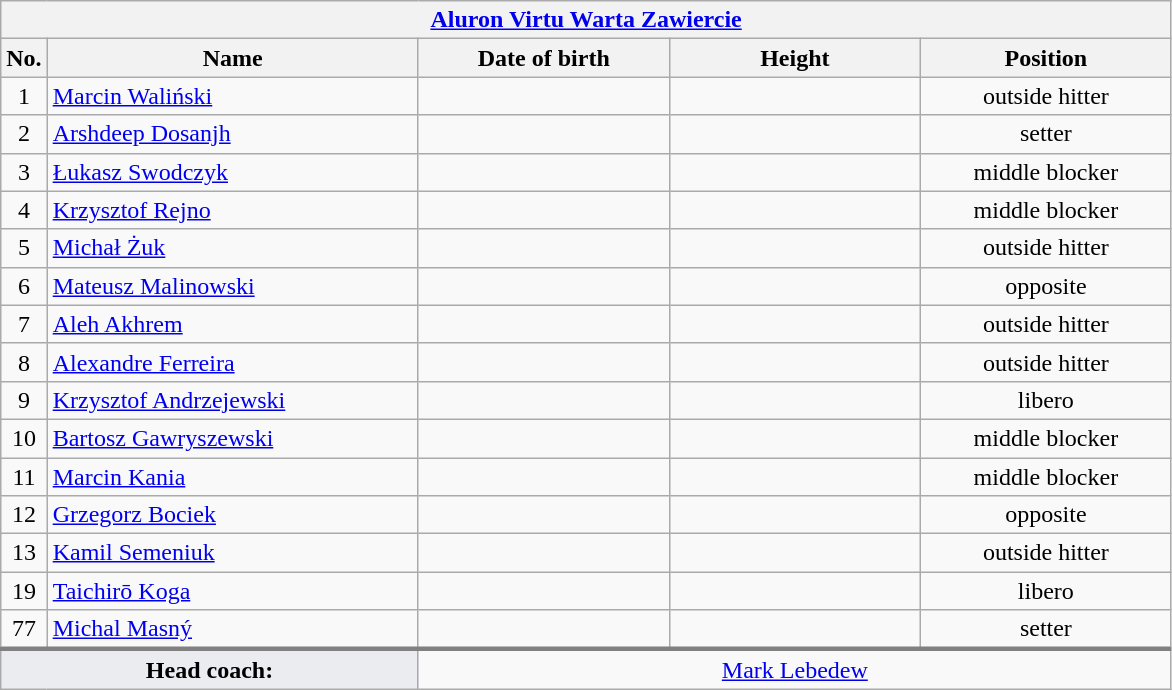<table class="wikitable collapsible collapsed" style="font-size:100%; text-align:center">
<tr>
<th colspan=5 style="width:30em"><a href='#'>Aluron Virtu Warta Zawiercie</a></th>
</tr>
<tr>
<th>No.</th>
<th style="width:15em">Name</th>
<th style="width:10em">Date of birth</th>
<th style="width:10em">Height</th>
<th style="width:10em">Position</th>
</tr>
<tr>
<td>1</td>
<td align=left> <a href='#'>Marcin Waliński</a></td>
<td align=right></td>
<td></td>
<td>outside hitter</td>
</tr>
<tr>
<td>2</td>
<td align=left> <a href='#'>Arshdeep Dosanjh</a></td>
<td align=right></td>
<td></td>
<td>setter</td>
</tr>
<tr>
<td>3</td>
<td align=left> <a href='#'>Łukasz Swodczyk</a></td>
<td align=right></td>
<td></td>
<td>middle blocker</td>
</tr>
<tr>
<td>4</td>
<td align=left> <a href='#'>Krzysztof Rejno</a></td>
<td align=right></td>
<td></td>
<td>middle blocker</td>
</tr>
<tr>
<td>5</td>
<td align=left> <a href='#'>Michał Żuk</a></td>
<td align=right></td>
<td></td>
<td>outside hitter</td>
</tr>
<tr>
<td>6</td>
<td align=left> <a href='#'>Mateusz Malinowski</a></td>
<td align=right></td>
<td></td>
<td>opposite</td>
</tr>
<tr>
<td>7</td>
<td align=left> <a href='#'>Aleh Akhrem</a></td>
<td align=right></td>
<td></td>
<td>outside hitter</td>
</tr>
<tr>
<td>8</td>
<td align=left> <a href='#'>Alexandre Ferreira</a></td>
<td align=right></td>
<td></td>
<td>outside hitter</td>
</tr>
<tr>
<td>9</td>
<td align=left> <a href='#'>Krzysztof Andrzejewski</a></td>
<td align=right></td>
<td></td>
<td>libero</td>
</tr>
<tr>
<td>10</td>
<td align=left> <a href='#'>Bartosz Gawryszewski</a></td>
<td align=right></td>
<td></td>
<td>middle blocker</td>
</tr>
<tr>
<td>11</td>
<td align=left> <a href='#'>Marcin Kania</a></td>
<td align=right></td>
<td></td>
<td>middle blocker</td>
</tr>
<tr>
<td>12</td>
<td align=left> <a href='#'>Grzegorz Bociek</a></td>
<td align=right></td>
<td></td>
<td>opposite</td>
</tr>
<tr>
<td>13</td>
<td align=left> <a href='#'>Kamil Semeniuk</a></td>
<td align=right></td>
<td></td>
<td>outside hitter</td>
</tr>
<tr>
<td>19</td>
<td align=left> <a href='#'>Taichirō Koga</a></td>
<td align=right></td>
<td></td>
<td>libero</td>
</tr>
<tr>
<td>77</td>
<td align=left> <a href='#'>Michal Masný</a></td>
<td align=right></td>
<td></td>
<td>setter</td>
</tr>
<tr style="border-top: 3px solid grey">
<td colspan=2 style="background:#EAECF0"><strong>Head coach:</strong></td>
<td colspan=3> <a href='#'>Mark Lebedew</a></td>
</tr>
</table>
